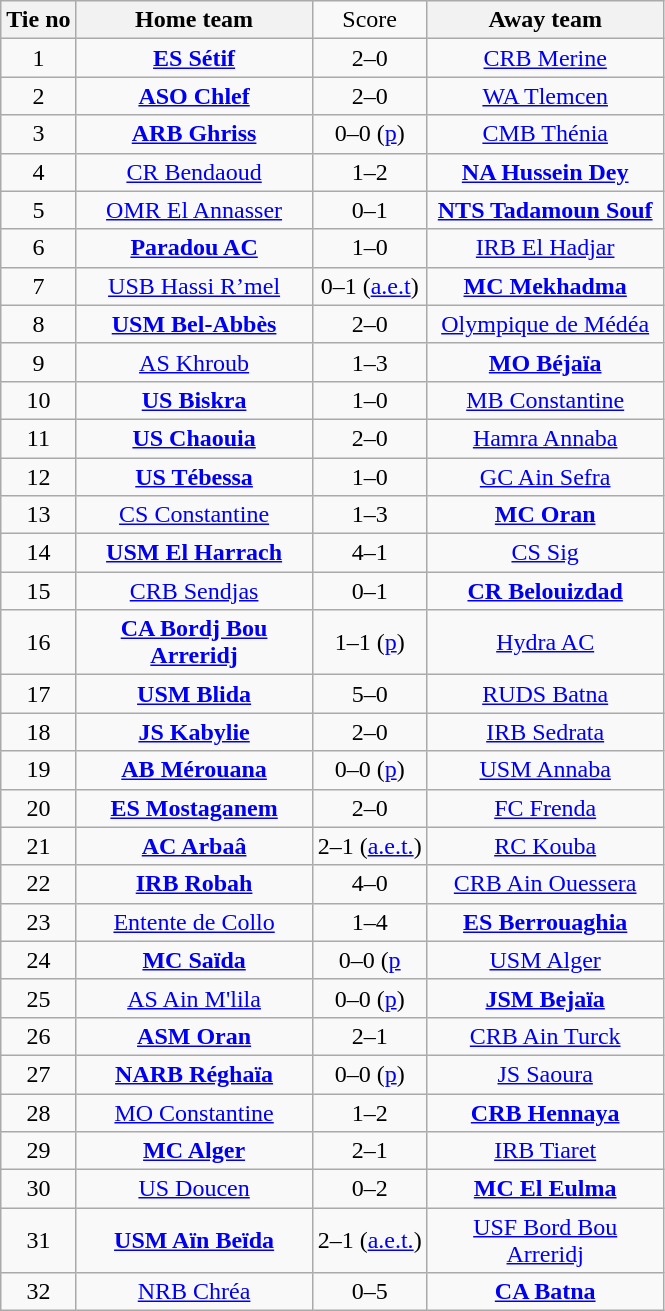<table class="wikitable" style="text-align:center">
<tr>
<th>Tie no</th>
<th style="width:150px;">Home team</th>
<td>Score</td>
<th style="width:150px;">Away team</th>
</tr>
<tr>
<td>1</td>
<td><strong><a href='#'>ES Sétif</a></strong></td>
<td>2–0</td>
<td><a href='#'>CRB Merine</a></td>
</tr>
<tr>
<td>2</td>
<td><strong><a href='#'>ASO Chlef</a></strong></td>
<td>2–0</td>
<td><a href='#'>WA Tlemcen</a></td>
</tr>
<tr>
<td>3</td>
<td><strong><a href='#'>ARB Ghriss</a></strong></td>
<td>0–0 (<a href='#'>p</a>)</td>
<td><a href='#'>CMB Thénia</a></td>
</tr>
<tr>
<td>4</td>
<td><a href='#'>CR Bendaoud</a></td>
<td>1–2</td>
<td><strong><a href='#'>NA Hussein Dey</a></strong></td>
</tr>
<tr>
<td>5</td>
<td><a href='#'>OMR El Annasser</a></td>
<td>0–1</td>
<td><strong><a href='#'>NTS Tadamoun Souf</a></strong></td>
</tr>
<tr>
<td>6</td>
<td><strong><a href='#'>Paradou AC</a></strong></td>
<td>1–0</td>
<td><a href='#'>IRB El Hadjar</a></td>
</tr>
<tr>
<td>7</td>
<td><a href='#'>USB Hassi R’mel</a></td>
<td>0–1 (<a href='#'>a.e.t</a>)</td>
<td><strong><a href='#'>MC Mekhadma</a></strong></td>
</tr>
<tr>
<td>8</td>
<td><strong><a href='#'>USM Bel-Abbès</a></strong></td>
<td>2–0</td>
<td><a href='#'>Olympique de Médéa</a></td>
</tr>
<tr>
<td>9</td>
<td><a href='#'>AS Khroub</a></td>
<td>1–3</td>
<td><strong><a href='#'>MO Béjaïa</a></strong></td>
</tr>
<tr>
<td>10</td>
<td><strong><a href='#'>US Biskra</a></strong></td>
<td>1–0</td>
<td><a href='#'>MB Constantine</a></td>
</tr>
<tr>
<td>11</td>
<td><strong><a href='#'>US Chaouia</a></strong></td>
<td>2–0</td>
<td><a href='#'>Hamra Annaba</a></td>
</tr>
<tr>
<td>12</td>
<td><strong><a href='#'>US Tébessa</a></strong></td>
<td>1–0</td>
<td><a href='#'>GC Ain Sefra</a></td>
</tr>
<tr>
<td>13</td>
<td><a href='#'>CS Constantine</a></td>
<td>1–3</td>
<td><strong><a href='#'>MC Oran</a></strong></td>
</tr>
<tr>
<td>14</td>
<td><strong><a href='#'>USM El Harrach</a></strong></td>
<td>4–1</td>
<td><a href='#'>CS Sig</a></td>
</tr>
<tr>
<td>15</td>
<td><a href='#'>CRB Sendjas</a></td>
<td>0–1</td>
<td><strong><a href='#'>CR Belouizdad</a></strong></td>
</tr>
<tr>
<td>16</td>
<td><strong><a href='#'>CA Bordj Bou Arreridj</a></strong></td>
<td>1–1 (<a href='#'>p</a>)</td>
<td><a href='#'>Hydra AC</a></td>
</tr>
<tr>
<td>17</td>
<td><strong><a href='#'>USM Blida</a></strong></td>
<td>5–0</td>
<td><a href='#'>RUDS Batna</a></td>
</tr>
<tr>
<td>18</td>
<td><strong><a href='#'>JS Kabylie</a></strong></td>
<td>2–0</td>
<td><a href='#'>IRB Sedrata</a></td>
</tr>
<tr>
<td>19</td>
<td><strong><a href='#'>AB Mérouana</a></strong></td>
<td>0–0 (<a href='#'>p</a>)</td>
<td><a href='#'>USM Annaba</a></td>
</tr>
<tr>
<td>20</td>
<td><strong><a href='#'>ES Mostaganem</a></strong></td>
<td>2–0</td>
<td><a href='#'>FC Frenda</a></td>
</tr>
<tr>
<td>21</td>
<td><strong><a href='#'>AC Arbaâ</a></strong></td>
<td>2–1 (<a href='#'>a.e.t.</a>)</td>
<td><a href='#'>RC Kouba</a></td>
</tr>
<tr>
<td>22</td>
<td><strong><a href='#'>IRB Robah</a></strong></td>
<td>4–0</td>
<td><a href='#'>CRB Ain Ouessera</a></td>
</tr>
<tr>
<td>23</td>
<td><a href='#'>Entente de Collo</a></td>
<td>1–4</td>
<td><strong><a href='#'>ES Berrouaghia</a></strong></td>
</tr>
<tr>
<td>24</td>
<td><strong><a href='#'>MC Saïda</a></strong></td>
<td>0–0 (<a href='#'>p</a></td>
<td><a href='#'>USM Alger</a></td>
</tr>
<tr>
<td>25</td>
<td><a href='#'>AS Ain M'lila</a></td>
<td>0–0 (<a href='#'>p</a>)</td>
<td><strong><a href='#'>JSM Bejaïa</a></strong></td>
</tr>
<tr>
<td>26</td>
<td><strong><a href='#'>ASM Oran</a></strong></td>
<td>2–1</td>
<td><a href='#'>CRB Ain Turck</a></td>
</tr>
<tr>
<td>27</td>
<td><strong><a href='#'>NARB Réghaïa</a></strong></td>
<td>0–0 (<a href='#'>p</a>)</td>
<td><a href='#'>JS Saoura</a></td>
</tr>
<tr>
<td>28</td>
<td><a href='#'>MO Constantine</a></td>
<td>1–2</td>
<td><strong><a href='#'>CRB Hennaya</a></strong></td>
</tr>
<tr>
<td>29</td>
<td><strong><a href='#'>MC Alger</a></strong></td>
<td>2–1</td>
<td><a href='#'>IRB Tiaret</a></td>
</tr>
<tr>
<td>30</td>
<td><a href='#'>US Doucen</a></td>
<td>0–2</td>
<td><strong><a href='#'>MC El Eulma</a></strong></td>
</tr>
<tr>
<td>31</td>
<td><strong><a href='#'>USM Aïn Beïda</a></strong></td>
<td>2–1 (<a href='#'>a.e.t.</a>)</td>
<td><a href='#'>USF Bord Bou Arreridj</a></td>
</tr>
<tr>
<td>32</td>
<td><a href='#'>NRB Chréa</a></td>
<td>0–5</td>
<td><strong><a href='#'>CA Batna</a></strong></td>
</tr>
</table>
